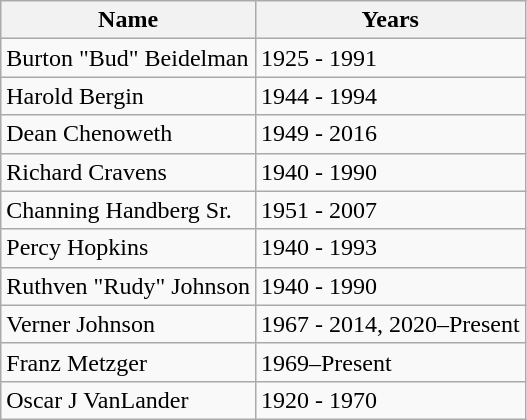<table class="wikitable mw-collapsible">
<tr>
<th>Name</th>
<th>Years</th>
</tr>
<tr>
<td>Burton "Bud" Beidelman</td>
<td>1925 - 1991</td>
</tr>
<tr>
<td>Harold Bergin</td>
<td>1944 - 1994</td>
</tr>
<tr>
<td>Dean Chenoweth</td>
<td>1949 - 2016</td>
</tr>
<tr>
<td>Richard Cravens</td>
<td>1940 - 1990</td>
</tr>
<tr>
<td>Channing Handberg Sr.</td>
<td>1951 - 2007</td>
</tr>
<tr>
<td>Percy Hopkins</td>
<td>1940 - 1993</td>
</tr>
<tr>
<td>Ruthven "Rudy" Johnson</td>
<td>1940 - 1990</td>
</tr>
<tr>
<td>Verner Johnson</td>
<td>1967 - 2014, 2020–Present</td>
</tr>
<tr>
<td>Franz Metzger</td>
<td>1969–Present</td>
</tr>
<tr>
<td>Oscar J VanLander</td>
<td>1920 - 1970</td>
</tr>
</table>
